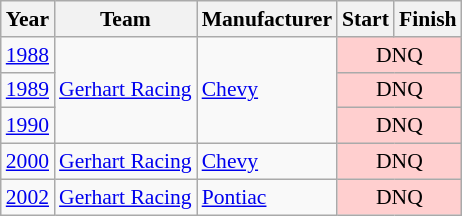<table class="wikitable" style="font-size: 90%;">
<tr>
<th>Year</th>
<th>Team</th>
<th>Manufacturer</th>
<th>Start</th>
<th>Finish</th>
</tr>
<tr>
<td><a href='#'>1988</a></td>
<td rowspan=3><a href='#'>Gerhart Racing</a></td>
<td rowspan=3><a href='#'>Chevy</a></td>
<td align=center colspan=2 style="background:#FFCFCF;">DNQ</td>
</tr>
<tr>
<td><a href='#'>1989</a></td>
<td align=center colspan=2 style="background:#FFCFCF;">DNQ</td>
</tr>
<tr>
<td><a href='#'>1990</a></td>
<td align=center colspan=2 style="background:#FFCFCF;">DNQ</td>
</tr>
<tr>
<td><a href='#'>2000</a></td>
<td><a href='#'>Gerhart Racing</a></td>
<td><a href='#'>Chevy</a></td>
<td align=center colspan=2 style="background:#FFCFCF;">DNQ</td>
</tr>
<tr>
<td><a href='#'>2002</a></td>
<td><a href='#'>Gerhart Racing</a></td>
<td><a href='#'>Pontiac</a></td>
<td align=center colspan=2 style="background:#FFCFCF;">DNQ</td>
</tr>
</table>
